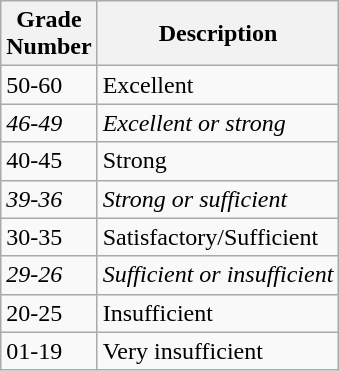<table class="wikitable">
<tr>
<th>Grade<br>Number</th>
<th>Description</th>
</tr>
<tr>
<td>50-60</td>
<td>Excellent</td>
</tr>
<tr>
<td><em>46-49</em></td>
<td><em>Excellent or strong</em></td>
</tr>
<tr>
<td>40-45</td>
<td>Strong</td>
</tr>
<tr>
<td><em>39-36</em></td>
<td><em>Strong or sufficient</em></td>
</tr>
<tr>
<td>30-35</td>
<td>Satisfactory/Sufficient</td>
</tr>
<tr>
<td><em>29-26</em></td>
<td><em>Sufficient or insufficient</em></td>
</tr>
<tr>
<td>20-25</td>
<td>Insufficient</td>
</tr>
<tr>
<td>01-19</td>
<td>Very insufficient</td>
</tr>
</table>
